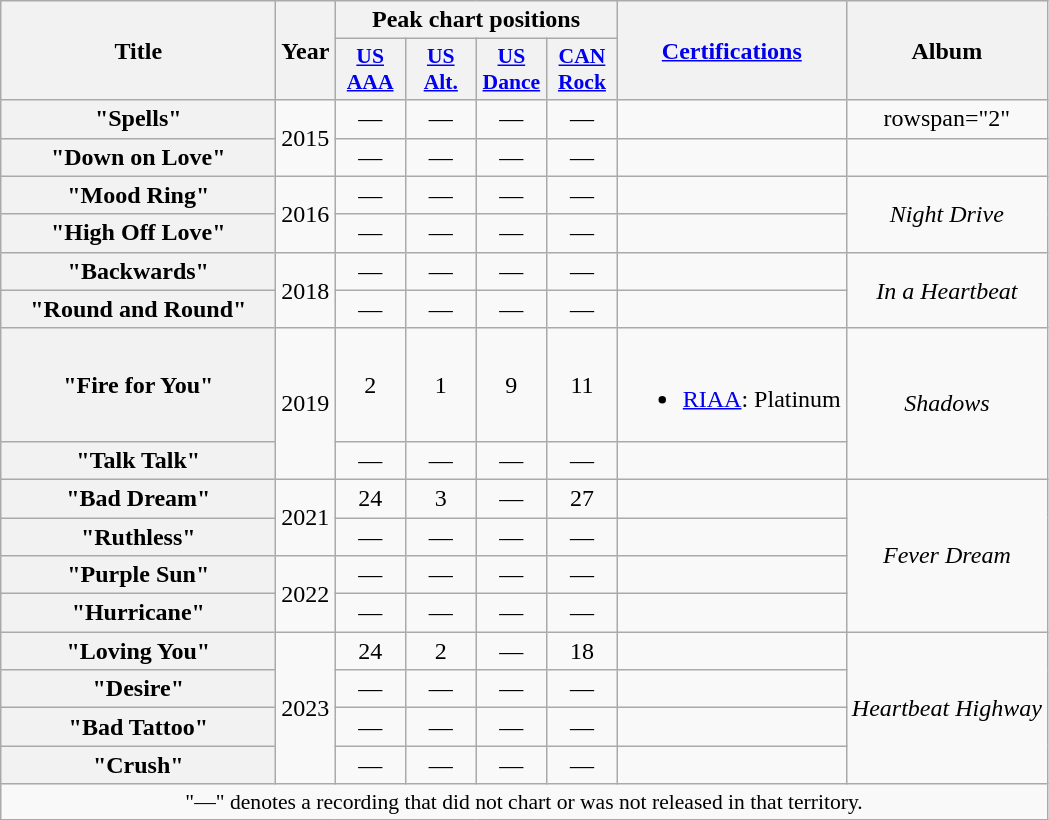<table class="wikitable plainrowheaders" style="text-align:center">
<tr>
<th style="width:11em" rowspan="2">Title</th>
<th rowspan="2">Year</th>
<th colspan="4">Peak chart positions</th>
<th scope="col" rowspan="2"><a href='#'>Certifications</a></th>
<th rowspan="2">Album</th>
</tr>
<tr>
<th scope="col" style="width:2.8em; font-size:90%"><a href='#'>US<br>AAA</a><br></th>
<th scope="col" style="width:2.8em; font-size:90%"><a href='#'>US<br>Alt.</a><br></th>
<th scope="col" style="width:2.8em; font-size:90%"><a href='#'>US<br>Dance</a><br></th>
<th scope="col" style="width:2.8em; font-size:90%"><a href='#'>CAN<br>Rock</a><br></th>
</tr>
<tr>
<th scope="row">"Spells"</th>
<td rowspan="2">2015</td>
<td>—</td>
<td>—</td>
<td>—</td>
<td>—</td>
<td></td>
<td>rowspan="2" </td>
</tr>
<tr>
<th scope="row">"Down on Love"</th>
<td>—</td>
<td>—</td>
<td>—</td>
<td>—</td>
<td></td>
</tr>
<tr>
<th scope="row">"Mood Ring"</th>
<td rowspan="2">2016</td>
<td>—</td>
<td>—</td>
<td>—</td>
<td>—</td>
<td></td>
<td rowspan="2"><em>Night Drive</em></td>
</tr>
<tr>
<th scope="row">"High Off Love"</th>
<td>—</td>
<td>—</td>
<td>—</td>
<td>—</td>
<td></td>
</tr>
<tr>
<th scope="row">"Backwards"</th>
<td rowspan="2">2018</td>
<td>—</td>
<td>—</td>
<td>—</td>
<td>—</td>
<td></td>
<td rowspan="2"><em>In a Heartbeat</em></td>
</tr>
<tr>
<th scope="row">"Round and Round"</th>
<td>—</td>
<td>—</td>
<td>—</td>
<td>—</td>
<td></td>
</tr>
<tr>
<th scope="row">"Fire for You"</th>
<td rowspan="2">2019</td>
<td>2</td>
<td>1</td>
<td>9</td>
<td>11</td>
<td><br><ul><li><a href='#'>RIAA</a>: Platinum</li></ul></td>
<td rowspan="2"><em>Shadows</em></td>
</tr>
<tr>
<th scope="row">"Talk Talk"</th>
<td>—</td>
<td>—</td>
<td>—</td>
<td>—</td>
<td></td>
</tr>
<tr>
<th scope="row">"Bad Dream"</th>
<td rowspan="2">2021</td>
<td>24</td>
<td>3</td>
<td>—</td>
<td>27</td>
<td></td>
<td rowspan="4"><em>Fever Dream</em></td>
</tr>
<tr>
<th scope="row">"Ruthless"</th>
<td>—</td>
<td>—</td>
<td>—</td>
<td>—</td>
<td></td>
</tr>
<tr>
<th scope="row">"Purple Sun"</th>
<td rowspan="2">2022</td>
<td>—</td>
<td>—</td>
<td>—</td>
<td>—</td>
<td></td>
</tr>
<tr>
<th scope="row">"Hurricane"</th>
<td>—</td>
<td>—</td>
<td>—</td>
<td>—</td>
<td></td>
</tr>
<tr>
<th scope="row">"Loving You"</th>
<td rowspan="4">2023</td>
<td>24</td>
<td>2</td>
<td>—</td>
<td>18</td>
<td></td>
<td rowspan="4"><em>Heartbeat Highway</em></td>
</tr>
<tr>
<th scope="row">"Desire"</th>
<td>—</td>
<td>—</td>
<td>—</td>
<td>—</td>
<td></td>
</tr>
<tr>
<th scope="row">"Bad Tattoo"</th>
<td>—</td>
<td>—</td>
<td>—</td>
<td>—</td>
<td></td>
</tr>
<tr>
<th scope="row">"Crush"</th>
<td>—</td>
<td>—</td>
<td>—</td>
<td>—</td>
<td></td>
</tr>
<tr>
<td colspan="8" style="font-size:90%">"—" denotes a recording that did not chart or was not released in that territory.</td>
</tr>
</table>
